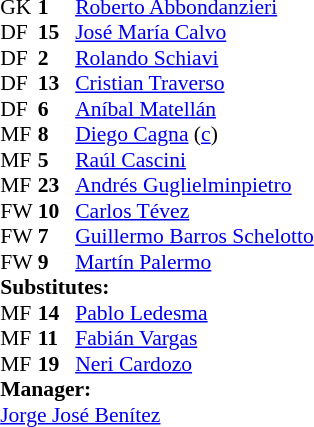<table style="font-size:90%; margin:0.2em auto;" cellspacing="0" cellpadding="0">
<tr>
<th width="25"></th>
<th width="25"></th>
</tr>
<tr>
<td>GK</td>
<td><strong>1</strong></td>
<td> <a href='#'>Roberto Abbondanzieri</a></td>
</tr>
<tr>
<td>DF</td>
<td><strong>15</strong></td>
<td> <a href='#'>José María Calvo</a></td>
</tr>
<tr>
<td>DF</td>
<td><strong>2</strong></td>
<td> <a href='#'>Rolando Schiavi</a></td>
</tr>
<tr>
<td>DF</td>
<td><strong>13</strong></td>
<td> <a href='#'>Cristian Traverso</a></td>
<td></td>
</tr>
<tr>
<td>DF</td>
<td><strong>6</strong></td>
<td> <a href='#'>Aníbal Matellán</a></td>
</tr>
<tr>
<td>MF</td>
<td><strong>8</strong></td>
<td> <a href='#'>Diego Cagna</a> (<a href='#'>c</a>)</td>
<td></td>
</tr>
<tr>
<td>MF</td>
<td><strong>5</strong></td>
<td> <a href='#'>Raúl Cascini</a></td>
</tr>
<tr>
<td>MF</td>
<td><strong>23</strong></td>
<td> <a href='#'>Andrés Guglielminpietro</a></td>
<td></td>
</tr>
<tr>
<td>FW</td>
<td><strong>10</strong></td>
<td> <a href='#'>Carlos Tévez</a></td>
<td></td>
</tr>
<tr>
<td>FW</td>
<td><strong>7</strong></td>
<td> <a href='#'>Guillermo Barros Schelotto</a></td>
</tr>
<tr>
<td>FW</td>
<td><strong>9</strong></td>
<td> <a href='#'>Martín Palermo</a></td>
<td></td>
</tr>
<tr>
<td colspan=3><strong>Substitutes:</strong></td>
</tr>
<tr>
<td>MF</td>
<td><strong>14</strong></td>
<td> <a href='#'>Pablo Ledesma</a></td>
<td></td>
</tr>
<tr>
<td>MF</td>
<td><strong>11</strong></td>
<td> <a href='#'>Fabián Vargas</a></td>
<td></td>
</tr>
<tr>
<td>MF</td>
<td><strong>19</strong></td>
<td> <a href='#'>Neri Cardozo</a></td>
<td></td>
</tr>
<tr>
<td colspan=3><strong>Manager:</strong></td>
</tr>
<tr>
<td colspan=4> <a href='#'>Jorge José Benítez</a></td>
</tr>
</table>
